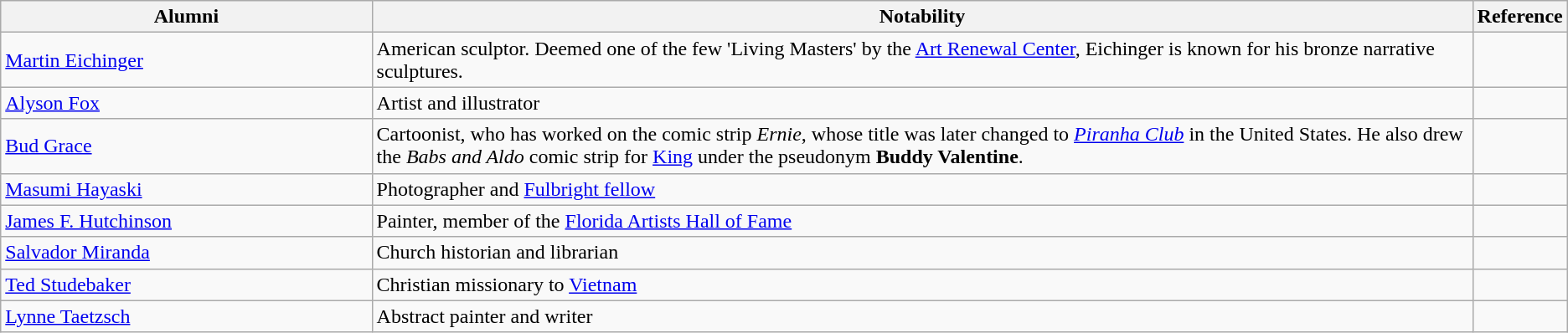<table class="wikitable vertical-align-top">
<tr>
<th style="width:25%;">Alumni</th>
<th style="width:75%;">Notability</th>
<th style="width:*;" class="unsortable">Reference</th>
</tr>
<tr>
<td><a href='#'>Martin Eichinger</a></td>
<td>American sculptor. Deemed one of the few 'Living Masters' by the <a href='#'>Art Renewal Center</a>, Eichinger is known for his bronze narrative sculptures.</td>
<td></td>
</tr>
<tr>
<td><a href='#'>Alyson Fox</a></td>
<td>Artist and illustrator</td>
<td></td>
</tr>
<tr>
<td><a href='#'>Bud Grace</a></td>
<td>Cartoonist, who has worked on the comic strip <em>Ernie</em>, whose title was later changed to <em><a href='#'>Piranha Club</a></em> in the United States. He also drew the <em>Babs and Aldo</em> comic strip for <a href='#'>King</a> under the pseudonym <strong>Buddy Valentine</strong>.</td>
<td></td>
</tr>
<tr>
<td><a href='#'>Masumi Hayaski</a></td>
<td>Photographer and <a href='#'>Fulbright fellow</a></td>
<td></td>
</tr>
<tr>
<td><a href='#'>James F. Hutchinson</a></td>
<td>Painter, member of the <a href='#'>Florida Artists Hall of Fame</a></td>
<td></td>
</tr>
<tr>
<td><a href='#'>Salvador Miranda</a></td>
<td>Church historian and librarian</td>
<td></td>
</tr>
<tr>
<td><a href='#'>Ted Studebaker</a></td>
<td>Christian missionary to <a href='#'>Vietnam</a></td>
<td></td>
</tr>
<tr>
<td><a href='#'>Lynne Taetzsch</a></td>
<td>Abstract painter and writer</td>
<td></td>
</tr>
</table>
